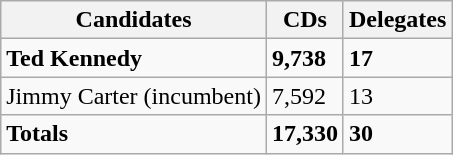<table class="wikitable">
<tr>
<th>Candidates</th>
<th>CDs</th>
<th>Delegates</th>
</tr>
<tr>
<td><strong>Ted Kennedy</strong></td>
<td><strong>9,738</strong></td>
<td><strong>17</strong></td>
</tr>
<tr>
<td>Jimmy Carter (incumbent)</td>
<td>7,592</td>
<td>13</td>
</tr>
<tr>
<td><strong>Totals</strong></td>
<td><strong>17,330</strong></td>
<td><strong>30</strong></td>
</tr>
</table>
